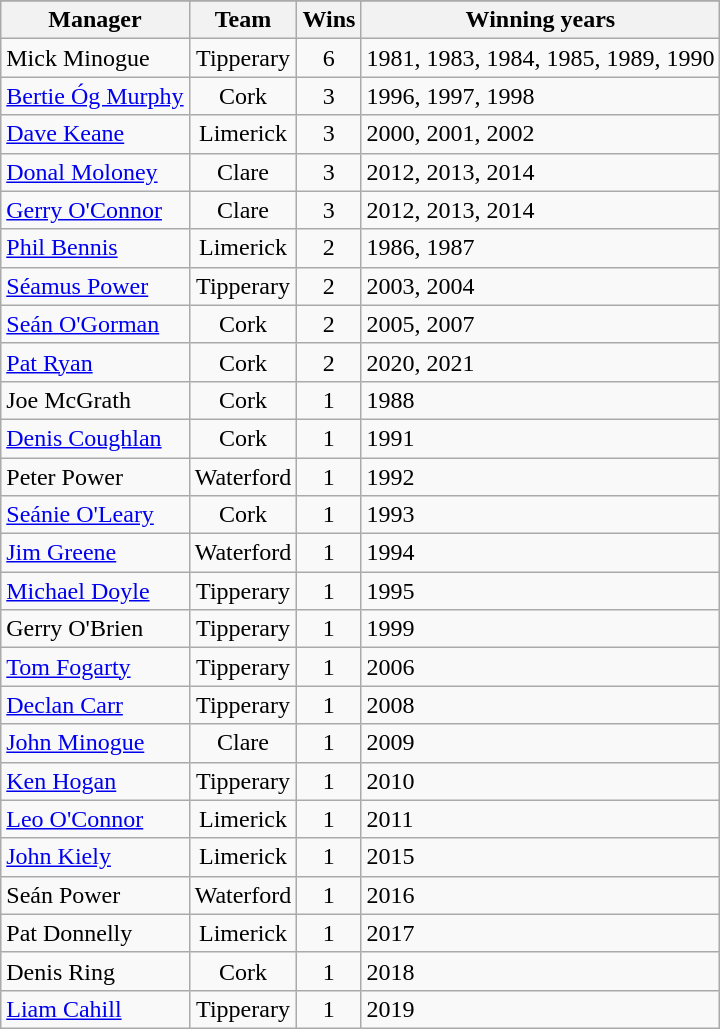<table class="wikitable">
<tr>
</tr>
<tr>
<th>Manager</th>
<th>Team</th>
<th>Wins</th>
<th>Winning years</th>
</tr>
<tr>
<td> Mick Minogue</td>
<td style="text-align:center">Tipperary</td>
<td style="text-align:center;">6</td>
<td>1981, 1983, 1984, 1985, 1989, 1990</td>
</tr>
<tr>
<td> <a href='#'>Bertie Óg Murphy</a></td>
<td style="text-align:center">Cork</td>
<td style="text-align:center;">3</td>
<td>1996, 1997, 1998</td>
</tr>
<tr>
<td> <a href='#'>Dave Keane</a></td>
<td style="text-align:center">Limerick</td>
<td style="text-align:center;">3</td>
<td>2000, 2001, 2002</td>
</tr>
<tr>
<td> <a href='#'>Donal Moloney</a></td>
<td style="text-align:center">Clare</td>
<td style="text-align:center;">3</td>
<td>2012, 2013, 2014</td>
</tr>
<tr>
<td> <a href='#'>Gerry O'Connor</a></td>
<td style="text-align:center">Clare</td>
<td style="text-align:center;">3</td>
<td>2012, 2013, 2014</td>
</tr>
<tr>
<td> <a href='#'>Phil Bennis</a></td>
<td style="text-align:center">Limerick</td>
<td style="text-align:center;">2</td>
<td>1986, 1987</td>
</tr>
<tr>
<td> <a href='#'>Séamus Power</a></td>
<td style="text-align:center">Tipperary</td>
<td style="text-align:center;">2</td>
<td>2003, 2004</td>
</tr>
<tr>
<td> <a href='#'>Seán O'Gorman</a></td>
<td style="text-align:center">Cork</td>
<td style="text-align:center;">2</td>
<td>2005, 2007</td>
</tr>
<tr>
<td> <a href='#'>Pat Ryan</a></td>
<td style="text-align:center">Cork</td>
<td style="text-align:center;">2</td>
<td>2020, 2021</td>
</tr>
<tr>
<td> Joe McGrath</td>
<td style="text-align:center">Cork</td>
<td style="text-align:center;">1</td>
<td>1988</td>
</tr>
<tr>
<td> <a href='#'>Denis Coughlan</a></td>
<td style="text-align:center">Cork</td>
<td style="text-align:center;">1</td>
<td>1991</td>
</tr>
<tr>
<td> Peter Power</td>
<td style="text-align:center">Waterford</td>
<td style="text-align:center;">1</td>
<td>1992</td>
</tr>
<tr>
<td> <a href='#'>Seánie O'Leary</a></td>
<td style="text-align:center">Cork</td>
<td style="text-align:center;">1</td>
<td>1993</td>
</tr>
<tr>
<td> <a href='#'>Jim Greene</a></td>
<td style="text-align:center">Waterford</td>
<td style="text-align:center;">1</td>
<td>1994</td>
</tr>
<tr>
<td> <a href='#'>Michael Doyle</a></td>
<td style="text-align:center">Tipperary</td>
<td style="text-align:center;">1</td>
<td>1995</td>
</tr>
<tr>
<td> Gerry O'Brien</td>
<td style="text-align:center">Tipperary</td>
<td style="text-align:center;">1</td>
<td>1999</td>
</tr>
<tr>
<td> <a href='#'>Tom Fogarty</a></td>
<td style="text-align:center">Tipperary</td>
<td style="text-align:center;">1</td>
<td>2006</td>
</tr>
<tr>
<td> <a href='#'>Declan Carr</a></td>
<td style="text-align:center">Tipperary</td>
<td style="text-align:center;">1</td>
<td>2008</td>
</tr>
<tr>
<td> <a href='#'>John Minogue</a></td>
<td style="text-align:center">Clare</td>
<td style="text-align:center;">1</td>
<td>2009</td>
</tr>
<tr>
<td> <a href='#'>Ken Hogan</a></td>
<td style="text-align:center">Tipperary</td>
<td style="text-align:center;">1</td>
<td>2010</td>
</tr>
<tr>
<td> <a href='#'>Leo O'Connor</a></td>
<td style="text-align:center">Limerick</td>
<td style="text-align:center;">1</td>
<td>2011</td>
</tr>
<tr>
<td> <a href='#'>John Kiely</a></td>
<td style="text-align:center">Limerick</td>
<td style="text-align:center;">1</td>
<td>2015</td>
</tr>
<tr>
<td> Seán Power</td>
<td style="text-align:center">Waterford</td>
<td style="text-align:center;">1</td>
<td>2016</td>
</tr>
<tr>
<td> Pat Donnelly</td>
<td style="text-align:center">Limerick</td>
<td style="text-align:center;">1</td>
<td>2017</td>
</tr>
<tr>
<td> Denis Ring</td>
<td style="text-align:center">Cork</td>
<td style="text-align:center;">1</td>
<td>2018</td>
</tr>
<tr>
<td> <a href='#'>Liam Cahill</a></td>
<td style="text-align:center">Tipperary</td>
<td style="text-align:center;">1</td>
<td>2019</td>
</tr>
</table>
